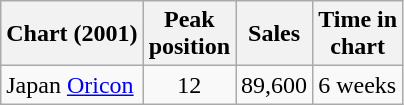<table class="wikitable">
<tr>
<th align="left">Chart (2001)</th>
<th align="center">Peak<br>position</th>
<th align="center">Sales</th>
<th align="center">Time in<br>chart</th>
</tr>
<tr>
<td align="left">Japan <a href='#'>Oricon</a></td>
<td align="center">12</td>
<td align="center">89,600</td>
<td align="">6 weeks</td>
</tr>
</table>
